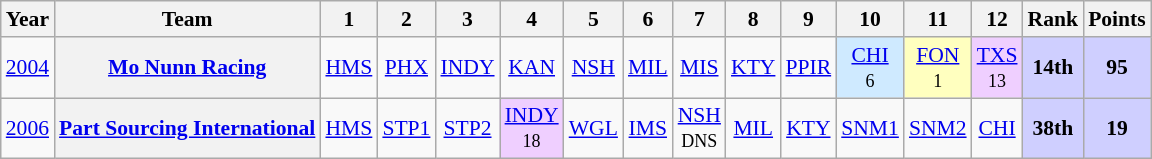<table class="wikitable" style="text-align:center; font-size:90%">
<tr>
<th>Year</th>
<th>Team</th>
<th>1</th>
<th>2</th>
<th>3</th>
<th>4</th>
<th>5</th>
<th>6</th>
<th>7</th>
<th>8</th>
<th>9</th>
<th>10</th>
<th>11</th>
<th>12</th>
<th>Rank</th>
<th>Points</th>
</tr>
<tr>
<td><a href='#'>2004</a></td>
<th><a href='#'>Mo Nunn Racing</a></th>
<td><a href='#'>HMS</a></td>
<td><a href='#'>PHX</a></td>
<td><a href='#'>INDY</a></td>
<td><a href='#'>KAN</a></td>
<td><a href='#'>NSH</a></td>
<td><a href='#'>MIL</a></td>
<td><a href='#'>MIS</a></td>
<td><a href='#'>KTY</a></td>
<td><a href='#'>PPIR</a></td>
<td style="background:#CFEAFF;"><a href='#'>CHI</a><br><small>6</small></td>
<td style="background:#FFFFBF;"><a href='#'>FON</a><br><small>1</small></td>
<td style="background:#EFCFFF;"><a href='#'>TXS</a><br><small>13</small></td>
<td style="background:#CFCFFF;"><strong>14th</strong></td>
<td style="background:#CFCFFF;"><strong>95</strong></td>
</tr>
<tr>
<td><a href='#'>2006</a></td>
<th><a href='#'>Part Sourcing International</a></th>
<td><a href='#'>HMS</a></td>
<td><a href='#'>STP1</a></td>
<td><a href='#'>STP2</a></td>
<td style="background:#EFCFFF;"><a href='#'>INDY</a><br><small>18</small></td>
<td><a href='#'>WGL</a></td>
<td><a href='#'>IMS</a></td>
<td><a href='#'>NSH</a><br><small>DNS</small></td>
<td><a href='#'>MIL</a></td>
<td><a href='#'>KTY</a></td>
<td><a href='#'>SNM1</a></td>
<td><a href='#'>SNM2</a></td>
<td><a href='#'>CHI</a></td>
<td style="background:#CFCFFF;"><strong>38th</strong></td>
<td style="background:#CFCFFF;"><strong>19</strong></td>
</tr>
</table>
